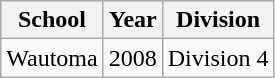<table class="wikitable">
<tr>
<th>School</th>
<th>Year</th>
<th>Division</th>
</tr>
<tr>
<td>Wautoma</td>
<td>2008</td>
<td>Division 4</td>
</tr>
</table>
